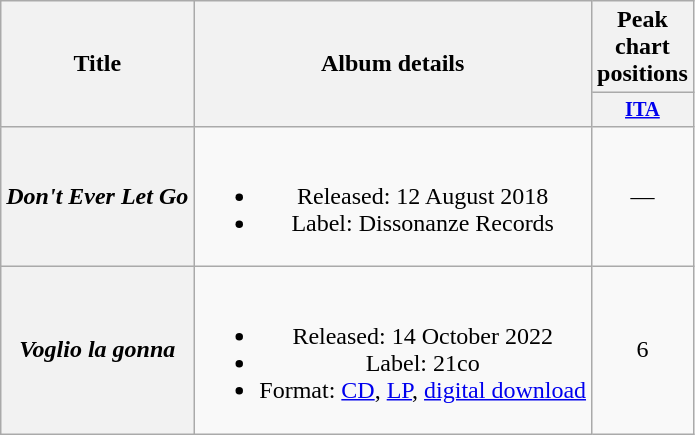<table class="wikitable plainrowheaders" style="text-align:center;">
<tr>
<th rowspan="2" scope="col">Title</th>
<th rowspan="2" scope="col">Album details</th>
<th colspan="1" scope="col">Peak chart positions</th>
</tr>
<tr>
<th scope="col" style="width:3em;font-size:85%;"><a href='#'>ITA</a><br></th>
</tr>
<tr>
<th scope="row"><em>Don't Ever Let Go</em></th>
<td><br><ul><li>Released: 12 August 2018</li><li>Label: Dissonanze Records</li></ul></td>
<td>—</td>
</tr>
<tr>
<th scope="row"><em>Voglio la gonna</em></th>
<td><br><ul><li>Released: 14 October 2022</li><li>Label: 21co</li><li>Format: <a href='#'>CD</a>, <a href='#'>LP</a>, <a href='#'>digital download</a></li></ul></td>
<td>6</td>
</tr>
</table>
